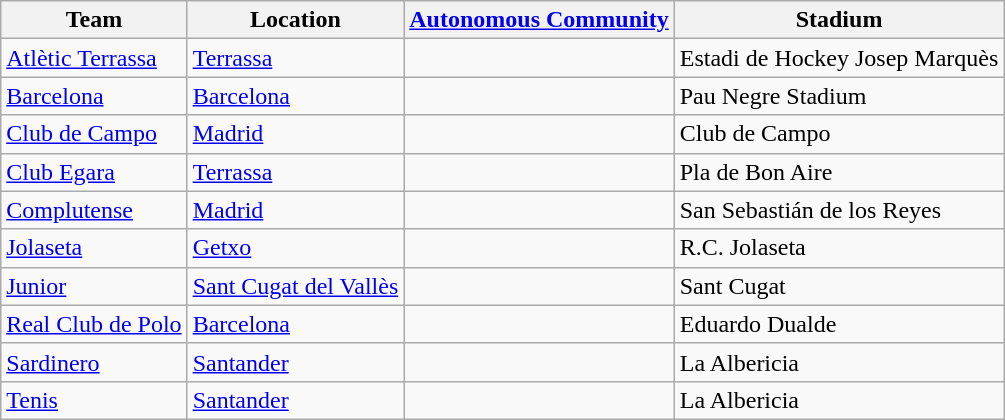<table class="wikitable sortable">
<tr>
<th>Team</th>
<th>Location</th>
<th><a href='#'>Autonomous Community</a></th>
<th>Stadium</th>
</tr>
<tr>
<td><a href='#'>Atlètic Terrassa</a></td>
<td><a href='#'>Terrassa</a></td>
<td></td>
<td>Estadi de Hockey Josep Marquès</td>
</tr>
<tr>
<td><a href='#'>Barcelona</a></td>
<td><a href='#'>Barcelona</a></td>
<td></td>
<td>Pau Negre Stadium</td>
</tr>
<tr>
<td><a href='#'>Club de Campo</a></td>
<td><a href='#'>Madrid</a></td>
<td></td>
<td>Club de Campo</td>
</tr>
<tr>
<td><a href='#'>Club Egara</a></td>
<td><a href='#'>Terrassa</a></td>
<td></td>
<td>Pla de Bon Aire</td>
</tr>
<tr>
<td><a href='#'>Complutense</a></td>
<td><a href='#'>Madrid</a></td>
<td></td>
<td>San Sebastián de los Reyes</td>
</tr>
<tr>
<td><a href='#'>Jolaseta</a></td>
<td><a href='#'>Getxo</a></td>
<td></td>
<td>R.C. Jolaseta</td>
</tr>
<tr>
<td><a href='#'>Junior</a></td>
<td><a href='#'>Sant Cugat del Vallès</a></td>
<td></td>
<td>Sant Cugat</td>
</tr>
<tr>
<td><a href='#'>Real Club de Polo</a></td>
<td><a href='#'>Barcelona</a></td>
<td></td>
<td>Eduardo Dualde</td>
</tr>
<tr>
<td><a href='#'>Sardinero</a></td>
<td><a href='#'>Santander</a></td>
<td></td>
<td>La Albericia</td>
</tr>
<tr>
<td><a href='#'>Tenis</a></td>
<td><a href='#'>Santander</a></td>
<td></td>
<td>La Albericia</td>
</tr>
</table>
